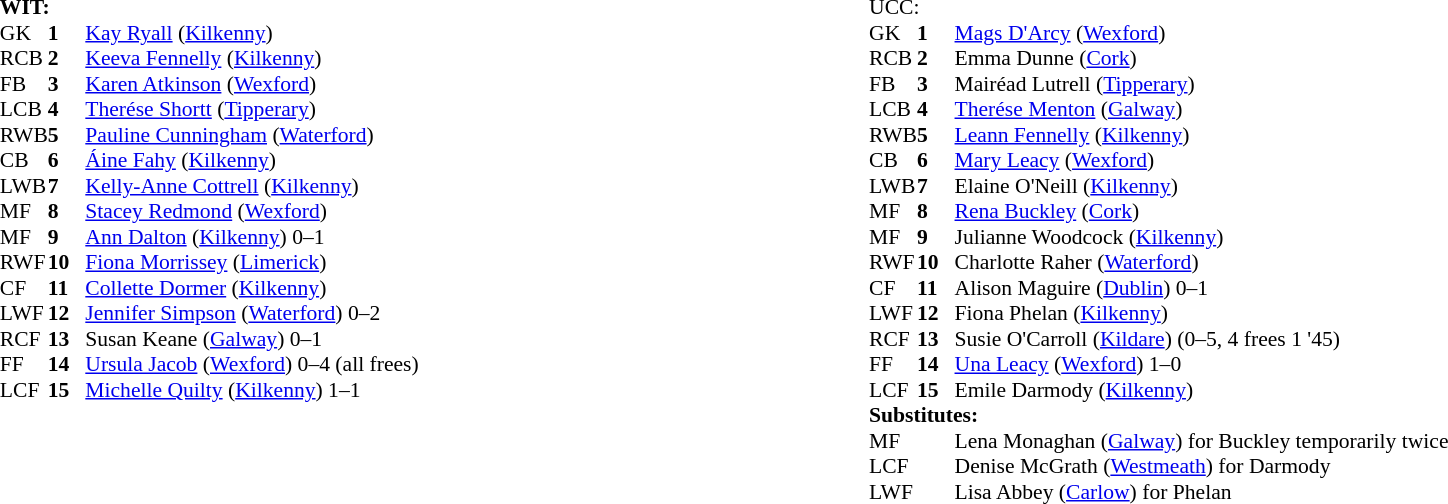<table width="100%">
<tr>
<td valign="top" width="50%"><br><table style="font-size: 90%" cellspacing="0" cellpadding="0" align=center>
<tr>
<td colspan="4"><strong>WIT:</strong></td>
</tr>
<tr>
<th width="25"></th>
<th width="25"></th>
</tr>
<tr>
<td>GK</td>
<td><strong>1</strong></td>
<td><a href='#'>Kay Ryall</a> (<a href='#'>Kilkenny</a>)</td>
</tr>
<tr>
<td>RCB</td>
<td><strong>2</strong></td>
<td><a href='#'>Keeva Fennelly</a> (<a href='#'>Kilkenny</a>)</td>
</tr>
<tr>
<td>FB</td>
<td><strong>3</strong></td>
<td><a href='#'>Karen Atkinson</a> (<a href='#'>Wexford</a>)</td>
</tr>
<tr>
<td>LCB</td>
<td><strong>4</strong></td>
<td><a href='#'>Therése Shortt</a> (<a href='#'>Tipperary</a>)</td>
</tr>
<tr>
<td>RWB</td>
<td><strong>5</strong></td>
<td><a href='#'>Pauline Cunningham</a> (<a href='#'>Waterford</a>)</td>
</tr>
<tr>
<td>CB</td>
<td><strong>6</strong></td>
<td><a href='#'>Áine Fahy</a> (<a href='#'>Kilkenny</a>)</td>
</tr>
<tr>
<td>LWB</td>
<td><strong>7</strong></td>
<td><a href='#'>Kelly-Anne Cottrell</a> (<a href='#'>Kilkenny</a>)</td>
</tr>
<tr>
<td>MF</td>
<td><strong>8</strong></td>
<td><a href='#'>Stacey Redmond</a> (<a href='#'>Wexford</a>)</td>
</tr>
<tr>
<td>MF</td>
<td><strong>9</strong></td>
<td><a href='#'>Ann Dalton</a> (<a href='#'>Kilkenny</a>) 0–1</td>
</tr>
<tr>
<td>RWF</td>
<td><strong>10</strong></td>
<td><a href='#'>Fiona Morrissey</a> (<a href='#'>Limerick</a>)</td>
</tr>
<tr>
<td>CF</td>
<td><strong>11</strong></td>
<td><a href='#'>Collette Dormer</a> (<a href='#'>Kilkenny</a>)</td>
</tr>
<tr>
<td>LWF</td>
<td><strong>12</strong></td>
<td><a href='#'>Jennifer Simpson</a> (<a href='#'>Waterford</a>) 0–2</td>
</tr>
<tr>
<td>RCF</td>
<td><strong>13</strong></td>
<td>Susan Keane (<a href='#'>Galway</a>) 0–1</td>
</tr>
<tr>
<td>FF</td>
<td><strong>14</strong></td>
<td><a href='#'>Ursula Jacob</a> (<a href='#'>Wexford</a>) 0–4 (all frees)</td>
</tr>
<tr>
<td>LCF</td>
<td><strong>15</strong></td>
<td><a href='#'>Michelle Quilty</a> (<a href='#'>Kilkenny</a>) 1–1</td>
</tr>
<tr>
</tr>
</table>
</td>
<td valign="top"></td>
<td valign="top" width="50%"><br><table style="font-size: 90%" cellspacing="0" cellpadding="0" align="center">
<tr>
<td colspan="4">UCC:</td>
</tr>
<tr>
<th width="25"></th>
<th width="25"></th>
</tr>
<tr>
<td>GK</td>
<td><strong>1</strong></td>
<td><a href='#'>Mags D'Arcy</a> (<a href='#'>Wexford</a>)</td>
</tr>
<tr>
<td>RCB</td>
<td><strong>2</strong></td>
<td>Emma Dunne (<a href='#'>Cork</a>)</td>
</tr>
<tr>
<td>FB</td>
<td><strong>3</strong></td>
<td>Mairéad Lutrell (<a href='#'>Tipperary</a>)</td>
</tr>
<tr>
<td>LCB</td>
<td><strong>4</strong></td>
<td><a href='#'>Therése Menton</a> (<a href='#'>Galway</a>)</td>
</tr>
<tr>
<td>RWB</td>
<td><strong>5</strong></td>
<td><a href='#'>Leann Fennelly</a> (<a href='#'>Kilkenny</a>)</td>
</tr>
<tr>
<td>CB</td>
<td><strong>6</strong></td>
<td><a href='#'>Mary Leacy</a> (<a href='#'>Wexford</a>)</td>
</tr>
<tr>
<td>LWB</td>
<td><strong>7</strong></td>
<td>Elaine O'Neill (<a href='#'>Kilkenny</a>)</td>
</tr>
<tr>
<td>MF</td>
<td><strong>8</strong></td>
<td><a href='#'>Rena Buckley</a> (<a href='#'>Cork</a>)   </td>
</tr>
<tr>
<td>MF</td>
<td><strong>9</strong></td>
<td>Julianne Woodcock (<a href='#'>Kilkenny</a>)</td>
</tr>
<tr>
<td>RWF</td>
<td><strong>10</strong></td>
<td>Charlotte Raher (<a href='#'>Waterford</a>)</td>
</tr>
<tr>
<td>CF</td>
<td><strong>11</strong></td>
<td>Alison Maguire (<a href='#'>Dublin</a>) 0–1</td>
</tr>
<tr>
<td>LWF</td>
<td><strong>12</strong></td>
<td>Fiona Phelan (<a href='#'>Kilkenny</a>)   </td>
</tr>
<tr>
<td>RCF</td>
<td><strong>13</strong></td>
<td>Susie O'Carroll (<a href='#'>Kildare</a>) (0–5, 4 frees 1 '45)</td>
</tr>
<tr>
<td>FF</td>
<td><strong>14</strong></td>
<td><a href='#'>Una Leacy</a> (<a href='#'>Wexford</a>) 1–0</td>
</tr>
<tr>
<td>LCF</td>
<td><strong>15</strong></td>
<td>Emile Darmody (<a href='#'>Kilkenny</a>) </td>
</tr>
<tr>
<td colspan=4><strong>Substitutes:</strong></td>
</tr>
<tr>
<td>MF</td>
<td></td>
<td>Lena Monaghan (<a href='#'>Galway</a>) for Buckley temporarily twice </td>
</tr>
<tr>
<td>LCF</td>
<td></td>
<td>Denise McGrath (<a href='#'>Westmeath</a>) for Darmody </td>
</tr>
<tr>
<td>LWF</td>
<td></td>
<td>Lisa Abbey (<a href='#'>Carlow</a>) for Phelan </td>
</tr>
<tr>
</tr>
</table>
</td>
</tr>
</table>
